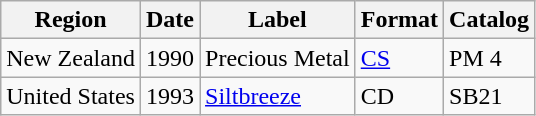<table class="wikitable">
<tr>
<th>Region</th>
<th>Date</th>
<th>Label</th>
<th>Format</th>
<th>Catalog</th>
</tr>
<tr>
<td>New Zealand</td>
<td>1990</td>
<td>Precious Metal</td>
<td><a href='#'>CS</a></td>
<td>PM 4</td>
</tr>
<tr>
<td>United States</td>
<td>1993</td>
<td><a href='#'>Siltbreeze</a></td>
<td>CD</td>
<td>SB21</td>
</tr>
</table>
